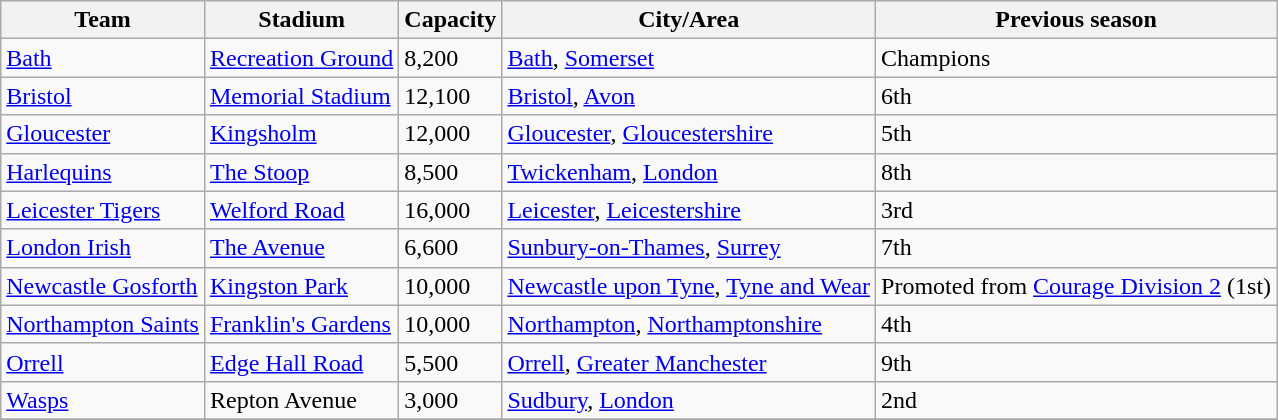<table class="wikitable sortable">
<tr>
<th>Team</th>
<th>Stadium</th>
<th>Capacity</th>
<th>City/Area</th>
<th>Previous season</th>
</tr>
<tr>
<td><a href='#'>Bath</a></td>
<td><a href='#'>Recreation Ground</a></td>
<td>8,200</td>
<td><a href='#'>Bath</a>, <a href='#'>Somerset</a></td>
<td>Champions</td>
</tr>
<tr>
<td><a href='#'>Bristol</a></td>
<td><a href='#'>Memorial Stadium</a></td>
<td>12,100</td>
<td><a href='#'>Bristol</a>, <a href='#'>Avon</a></td>
<td>6th</td>
</tr>
<tr>
<td><a href='#'>Gloucester</a></td>
<td><a href='#'>Kingsholm</a></td>
<td>12,000</td>
<td><a href='#'>Gloucester</a>, <a href='#'>Gloucestershire</a></td>
<td>5th</td>
</tr>
<tr>
<td><a href='#'>Harlequins</a></td>
<td><a href='#'>The Stoop</a></td>
<td>8,500</td>
<td><a href='#'>Twickenham</a>, <a href='#'>London</a></td>
<td>8th</td>
</tr>
<tr>
<td><a href='#'>Leicester Tigers</a></td>
<td><a href='#'>Welford Road</a></td>
<td>16,000</td>
<td><a href='#'>Leicester</a>, <a href='#'>Leicestershire</a></td>
<td>3rd</td>
</tr>
<tr>
<td><a href='#'>London Irish</a></td>
<td><a href='#'>The Avenue</a></td>
<td>6,600</td>
<td><a href='#'>Sunbury-on-Thames</a>, <a href='#'>Surrey</a></td>
<td>7th</td>
</tr>
<tr>
<td><a href='#'>Newcastle Gosforth</a></td>
<td><a href='#'>Kingston Park</a></td>
<td>10,000</td>
<td><a href='#'>Newcastle upon Tyne</a>, <a href='#'>Tyne and Wear</a></td>
<td>Promoted from <a href='#'>Courage Division 2</a> (1st)</td>
</tr>
<tr>
<td><a href='#'>Northampton Saints</a></td>
<td><a href='#'>Franklin's Gardens</a></td>
<td>10,000</td>
<td><a href='#'>Northampton</a>, <a href='#'>Northamptonshire</a></td>
<td>4th</td>
</tr>
<tr>
<td><a href='#'>Orrell</a></td>
<td><a href='#'>Edge Hall Road</a></td>
<td>5,500</td>
<td><a href='#'>Orrell</a>, <a href='#'>Greater Manchester</a></td>
<td>9th</td>
</tr>
<tr>
<td><a href='#'>Wasps</a></td>
<td>Repton Avenue</td>
<td>3,000</td>
<td><a href='#'>Sudbury</a>, <a href='#'>London</a></td>
<td>2nd</td>
</tr>
<tr>
</tr>
</table>
